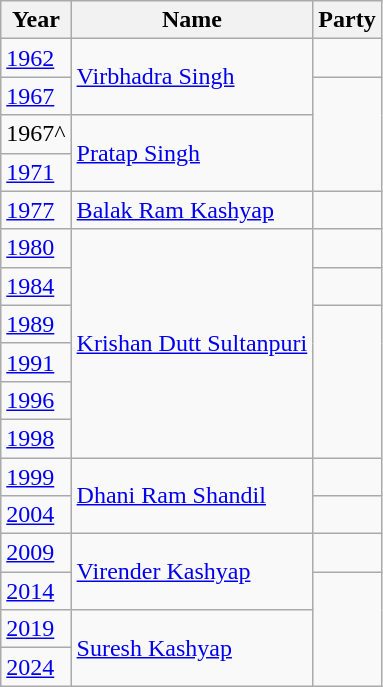<table class="wikitable sortable">
<tr>
<th>Year</th>
<th>Name</th>
<th colspan=2>Party</th>
</tr>
<tr>
<td><a href='#'>1962</a></td>
<td rowspan=2><a href='#'>Virbhadra Singh</a></td>
<td></td>
</tr>
<tr>
<td><a href='#'>1967</a></td>
</tr>
<tr>
<td>1967^</td>
<td rowspan=2><a href='#'>Pratap Singh</a></td>
</tr>
<tr>
<td><a href='#'>1971</a></td>
</tr>
<tr>
<td><a href='#'>1977</a></td>
<td><a href='#'>Balak Ram Kashyap</a></td>
<td></td>
</tr>
<tr>
<td><a href='#'>1980</a></td>
<td rowspan=6><a href='#'>Krishan Dutt Sultanpuri</a></td>
<td></td>
</tr>
<tr>
<td><a href='#'>1984</a></td>
<td></td>
</tr>
<tr>
<td><a href='#'>1989</a></td>
</tr>
<tr>
<td><a href='#'>1991</a></td>
</tr>
<tr>
<td><a href='#'>1996</a></td>
</tr>
<tr>
<td><a href='#'>1998</a></td>
</tr>
<tr>
<td><a href='#'>1999</a></td>
<td rowspan=2><a href='#'>Dhani Ram Shandil</a></td>
<td></td>
</tr>
<tr>
<td><a href='#'>2004</a></td>
<td></td>
</tr>
<tr>
<td><a href='#'>2009</a></td>
<td rowspan=2><a href='#'>Virender Kashyap</a></td>
<td></td>
</tr>
<tr>
<td><a href='#'>2014</a></td>
</tr>
<tr>
<td><a href='#'>2019</a></td>
<td rowspan=2><a href='#'>Suresh Kashyap</a></td>
</tr>
<tr>
<td><a href='#'>2024</a></td>
</tr>
</table>
